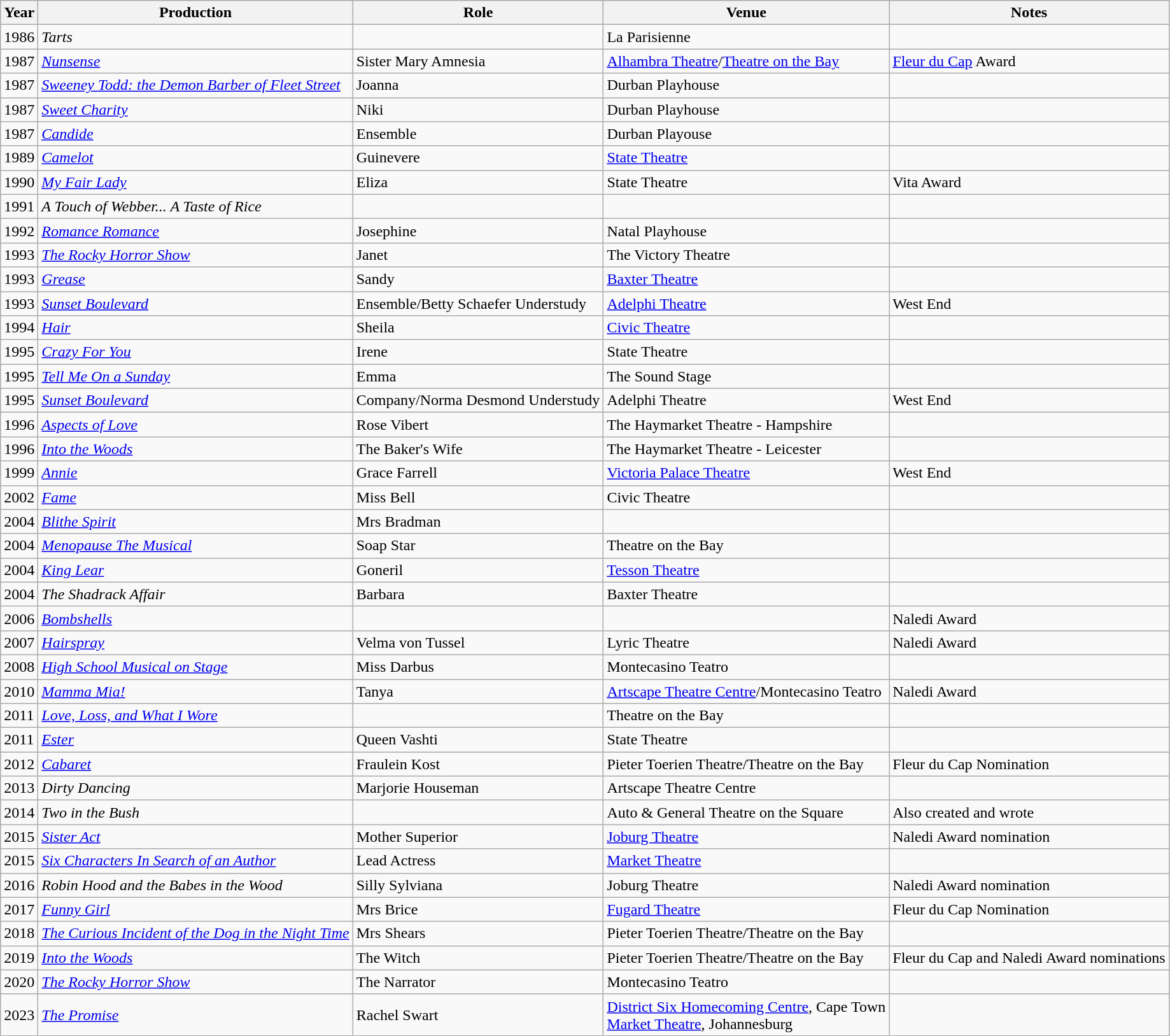<table class="wikitable">
<tr>
<th>Year</th>
<th>Production</th>
<th>Role</th>
<th>Venue</th>
<th>Notes</th>
</tr>
<tr>
<td>1986</td>
<td><em>Tarts</em></td>
<td></td>
<td>La Parisienne</td>
<td></td>
</tr>
<tr>
<td>1987</td>
<td><em><a href='#'>Nunsense</a></em></td>
<td>Sister Mary Amnesia</td>
<td><a href='#'>Alhambra Theatre</a>/<a href='#'>Theatre on the Bay</a></td>
<td><a href='#'>Fleur du Cap</a> Award</td>
</tr>
<tr>
<td>1987</td>
<td><em><a href='#'>Sweeney Todd: the Demon Barber of Fleet Street</a></em></td>
<td>Joanna</td>
<td>Durban Playhouse</td>
<td></td>
</tr>
<tr>
<td>1987</td>
<td><em><a href='#'>Sweet Charity</a></em></td>
<td>Niki</td>
<td>Durban Playhouse</td>
<td></td>
</tr>
<tr>
<td>1987</td>
<td><em><a href='#'>Candide</a></em></td>
<td>Ensemble</td>
<td>Durban Playouse</td>
<td></td>
</tr>
<tr>
<td>1989</td>
<td><em><a href='#'>Camelot</a></em></td>
<td>Guinevere</td>
<td><a href='#'>State Theatre</a></td>
<td></td>
</tr>
<tr>
<td>1990</td>
<td><em><a href='#'>My Fair Lady</a></em></td>
<td>Eliza</td>
<td>State Theatre</td>
<td>Vita Award</td>
</tr>
<tr>
<td>1991</td>
<td><em>A Touch of Webber... A Taste of Rice</em></td>
<td></td>
<td></td>
<td></td>
</tr>
<tr>
<td>1992</td>
<td><em><a href='#'>Romance Romance</a></em></td>
<td>Josephine</td>
<td>Natal Playhouse</td>
<td></td>
</tr>
<tr>
<td>1993</td>
<td><em><a href='#'>The Rocky Horror Show</a></em></td>
<td>Janet</td>
<td>The Victory Theatre</td>
<td></td>
</tr>
<tr>
<td>1993</td>
<td><em><a href='#'>Grease</a></em></td>
<td>Sandy</td>
<td><a href='#'>Baxter Theatre</a></td>
<td></td>
</tr>
<tr>
<td>1993</td>
<td><em><a href='#'>Sunset Boulevard</a></em></td>
<td>Ensemble/Betty Schaefer Understudy</td>
<td><a href='#'>Adelphi Theatre</a></td>
<td>West End</td>
</tr>
<tr>
<td>1994</td>
<td><em><a href='#'>Hair</a></em></td>
<td>Sheila</td>
<td><a href='#'>Civic Theatre</a></td>
<td></td>
</tr>
<tr>
<td>1995</td>
<td><em><a href='#'>Crazy For You</a></em></td>
<td>Irene</td>
<td>State Theatre</td>
<td></td>
</tr>
<tr>
<td>1995</td>
<td><em><a href='#'>Tell Me On a Sunday</a></em></td>
<td>Emma</td>
<td>The Sound Stage</td>
<td></td>
</tr>
<tr>
<td>1995</td>
<td><em><a href='#'>Sunset Boulevard</a></em></td>
<td>Company/Norma Desmond Understudy</td>
<td>Adelphi Theatre</td>
<td>West End</td>
</tr>
<tr>
<td>1996</td>
<td><em><a href='#'>Aspects of Love</a></em></td>
<td>Rose Vibert</td>
<td>The Haymarket Theatre - Hampshire</td>
<td></td>
</tr>
<tr>
<td>1996</td>
<td><em><a href='#'>Into the Woods</a></em></td>
<td>The Baker's Wife</td>
<td>The Haymarket Theatre - Leicester</td>
<td></td>
</tr>
<tr>
<td>1999</td>
<td><em><a href='#'>Annie</a></em></td>
<td>Grace Farrell</td>
<td><a href='#'>Victoria Palace Theatre</a></td>
<td>West End</td>
</tr>
<tr>
<td>2002</td>
<td><em><a href='#'>Fame</a></em></td>
<td>Miss Bell</td>
<td>Civic Theatre</td>
<td></td>
</tr>
<tr>
<td>2004</td>
<td><em><a href='#'>Blithe Spirit</a></em></td>
<td>Mrs Bradman</td>
<td></td>
<td></td>
</tr>
<tr>
<td>2004</td>
<td><em><a href='#'>Menopause The Musical</a></em></td>
<td>Soap Star</td>
<td>Theatre on the Bay</td>
<td></td>
</tr>
<tr>
<td>2004</td>
<td><em><a href='#'>King Lear</a></em></td>
<td>Goneril</td>
<td><a href='#'>Tesson Theatre</a></td>
<td></td>
</tr>
<tr>
<td>2004</td>
<td><em>The Shadrack Affair</em></td>
<td>Barbara</td>
<td>Baxter Theatre</td>
<td></td>
</tr>
<tr>
<td>2006</td>
<td><em><a href='#'>Bombshells</a></em></td>
<td></td>
<td></td>
<td>Naledi Award</td>
</tr>
<tr>
<td>2007</td>
<td><em><a href='#'>Hairspray</a></em></td>
<td>Velma von Tussel</td>
<td>Lyric Theatre</td>
<td>Naledi Award</td>
</tr>
<tr>
<td>2008</td>
<td><em><a href='#'>High School Musical on Stage</a></em></td>
<td>Miss Darbus</td>
<td>Montecasino Teatro</td>
<td></td>
</tr>
<tr>
<td>2010</td>
<td><em><a href='#'>Mamma Mia!</a></em></td>
<td>Tanya</td>
<td><a href='#'>Artscape Theatre Centre</a>/Montecasino Teatro</td>
<td>Naledi Award</td>
</tr>
<tr>
<td>2011</td>
<td><em><a href='#'>Love, Loss, and What I Wore</a></em></td>
<td></td>
<td>Theatre on the Bay</td>
<td></td>
</tr>
<tr>
<td>2011</td>
<td><em><a href='#'>Ester</a></em></td>
<td>Queen Vashti</td>
<td>State Theatre</td>
<td></td>
</tr>
<tr>
<td>2012</td>
<td><em><a href='#'>Cabaret</a></em></td>
<td>Fraulein Kost</td>
<td>Pieter Toerien Theatre/Theatre on the Bay</td>
<td>Fleur du Cap Nomination</td>
</tr>
<tr>
<td>2013</td>
<td><em>Dirty Dancing</em></td>
<td>Marjorie Houseman</td>
<td>Artscape Theatre Centre</td>
<td></td>
</tr>
<tr>
<td>2014</td>
<td><em>Two in the Bush</em></td>
<td></td>
<td>Auto & General Theatre on the Square</td>
<td>Also created and wrote</td>
</tr>
<tr>
<td>2015</td>
<td><em><a href='#'>Sister Act</a></em></td>
<td>Mother Superior</td>
<td><a href='#'>Joburg Theatre</a></td>
<td>Naledi Award nomination</td>
</tr>
<tr>
<td>2015</td>
<td><em><a href='#'>Six Characters In Search of an Author</a></em></td>
<td>Lead Actress</td>
<td><a href='#'>Market Theatre</a></td>
<td></td>
</tr>
<tr>
<td>2016</td>
<td><em>Robin Hood and the Babes in the Wood</em></td>
<td>Silly Sylviana</td>
<td>Joburg Theatre</td>
<td>Naledi Award nomination</td>
</tr>
<tr>
<td>2017</td>
<td><em><a href='#'>Funny Girl</a></em></td>
<td>Mrs Brice</td>
<td><a href='#'>Fugard Theatre</a></td>
<td>Fleur du Cap Nomination</td>
</tr>
<tr>
<td>2018</td>
<td><em><a href='#'>The Curious Incident of the Dog in the Night Time</a></em></td>
<td>Mrs Shears</td>
<td>Pieter Toerien Theatre/Theatre on the Bay</td>
<td></td>
</tr>
<tr>
<td>2019</td>
<td><em><a href='#'>Into the Woods</a></em></td>
<td>The Witch</td>
<td>Pieter Toerien Theatre/Theatre on the Bay</td>
<td>Fleur du Cap and Naledi Award nominations</td>
</tr>
<tr>
<td>2020</td>
<td><em><a href='#'>The Rocky Horror Show</a></em></td>
<td>The Narrator</td>
<td>Montecasino Teatro</td>
<td></td>
</tr>
<tr>
<td>2023</td>
<td><em><a href='#'>The Promise</a></em></td>
<td>Rachel Swart</td>
<td><a href='#'>District Six Homecoming Centre</a>, Cape Town<br><a href='#'>Market Theatre</a>, Johannesburg</td>
<td></td>
</tr>
</table>
